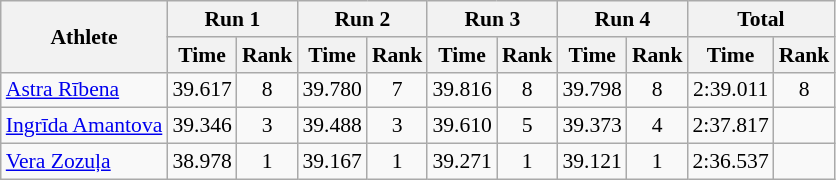<table class="wikitable" border="1" style="font-size:90%">
<tr>
<th rowspan="2">Athlete</th>
<th colspan="2">Run 1</th>
<th colspan="2">Run 2</th>
<th colspan="2">Run 3</th>
<th colspan="2">Run 4</th>
<th colspan="2">Total</th>
</tr>
<tr>
<th>Time</th>
<th>Rank</th>
<th>Time</th>
<th>Rank</th>
<th>Time</th>
<th>Rank</th>
<th>Time</th>
<th>Rank</th>
<th>Time</th>
<th>Rank</th>
</tr>
<tr>
<td><a href='#'>Astra Rībena</a></td>
<td align="center">39.617</td>
<td align="center">8</td>
<td align="center">39.780</td>
<td align="center">7</td>
<td align="center">39.816</td>
<td align="center">8</td>
<td align="center">39.798</td>
<td align="center">8</td>
<td align="center">2:39.011</td>
<td align="center">8</td>
</tr>
<tr>
<td><a href='#'>Ingrīda Amantova</a></td>
<td align="center">39.346</td>
<td align="center">3</td>
<td align="center">39.488</td>
<td align="center">3</td>
<td align="center">39.610</td>
<td align="center">5</td>
<td align="center">39.373</td>
<td align="center">4</td>
<td align="center">2:37.817</td>
<td align="center"></td>
</tr>
<tr>
<td><a href='#'>Vera Zozuļa</a></td>
<td align="center">38.978</td>
<td align="center">1</td>
<td align="center">39.167</td>
<td align="center">1</td>
<td align="center">39.271</td>
<td align="center">1</td>
<td align="center">39.121</td>
<td align="center">1</td>
<td align="center">2:36.537</td>
<td align="center"></td>
</tr>
</table>
